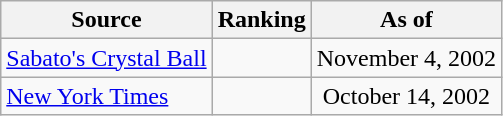<table class="wikitable" style="text-align:center">
<tr>
<th>Source</th>
<th>Ranking</th>
<th>As of</th>
</tr>
<tr>
<td align=left><a href='#'>Sabato's Crystal Ball</a></td>
<td></td>
<td>November 4, 2002</td>
</tr>
<tr>
<td align=left><a href='#'>New York Times</a></td>
<td></td>
<td>October 14, 2002</td>
</tr>
</table>
